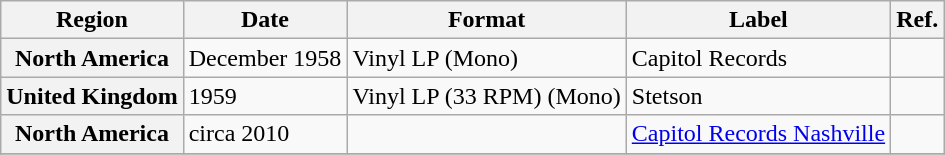<table class="wikitable plainrowheaders">
<tr>
<th scope="col">Region</th>
<th scope="col">Date</th>
<th scope="col">Format</th>
<th scope="col">Label</th>
<th scope="col">Ref.</th>
</tr>
<tr>
<th scope="row">North America</th>
<td>December 1958</td>
<td>Vinyl LP (Mono)</td>
<td>Capitol Records</td>
<td></td>
</tr>
<tr>
<th scope="row">United Kingdom</th>
<td>1959</td>
<td>Vinyl LP (33 RPM) (Mono)</td>
<td>Stetson</td>
<td></td>
</tr>
<tr>
<th scope="row">North America</th>
<td>circa 2010</td>
<td></td>
<td><a href='#'>Capitol Records Nashville</a></td>
<td></td>
</tr>
<tr>
</tr>
</table>
